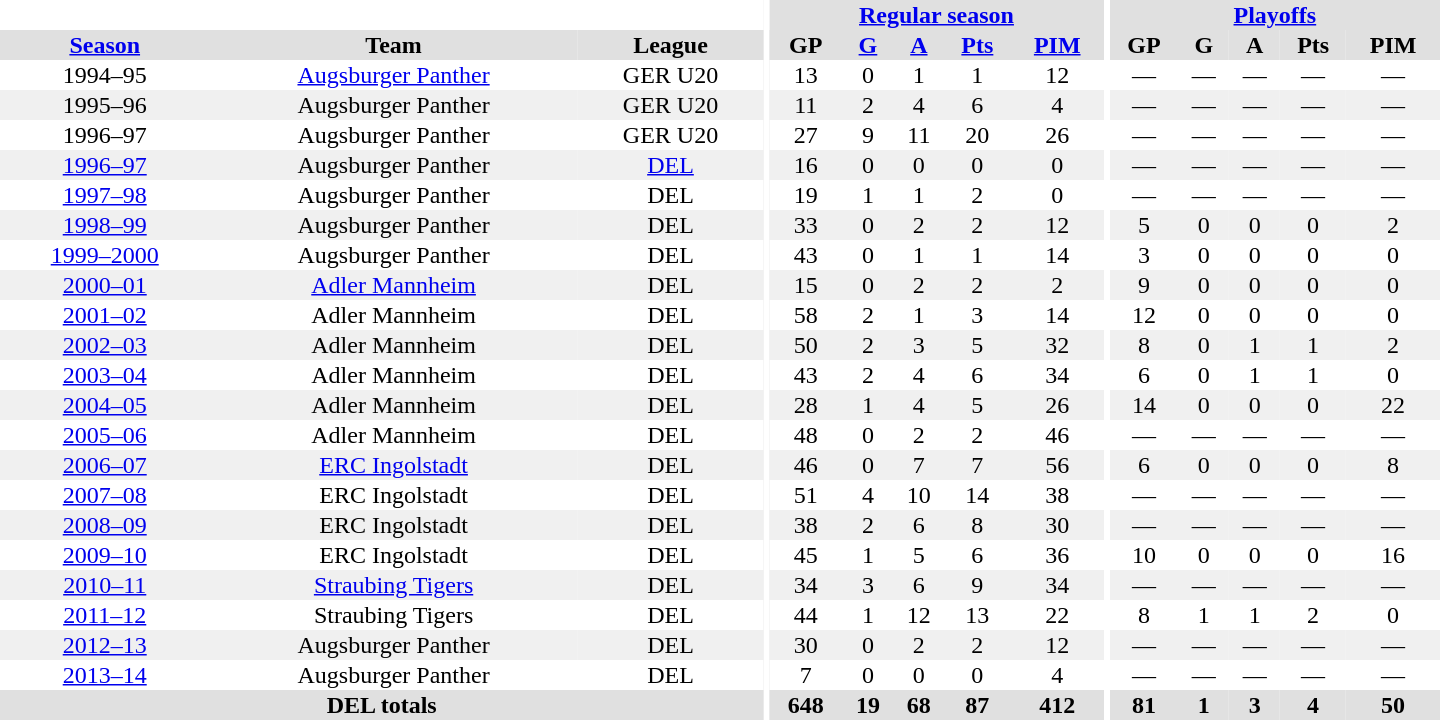<table border="0" cellpadding="1" cellspacing="0" style="text-align:center; width:60em">
<tr bgcolor="#e0e0e0">
<th colspan="3" bgcolor="#ffffff"></th>
<th rowspan="99" bgcolor="#ffffff"></th>
<th colspan="5"><a href='#'>Regular season</a></th>
<th rowspan="99" bgcolor="#ffffff"></th>
<th colspan="5"><a href='#'>Playoffs</a></th>
</tr>
<tr bgcolor="#e0e0e0">
<th><a href='#'>Season</a></th>
<th>Team</th>
<th>League</th>
<th>GP</th>
<th><a href='#'>G</a></th>
<th><a href='#'>A</a></th>
<th><a href='#'>Pts</a></th>
<th><a href='#'>PIM</a></th>
<th>GP</th>
<th>G</th>
<th>A</th>
<th>Pts</th>
<th>PIM</th>
</tr>
<tr>
<td>1994–95</td>
<td><a href='#'>Augsburger Panther</a></td>
<td>GER U20</td>
<td>13</td>
<td>0</td>
<td>1</td>
<td>1</td>
<td>12</td>
<td>—</td>
<td>—</td>
<td>—</td>
<td>—</td>
<td>—</td>
</tr>
<tr bgcolor="#f0f0f0">
<td>1995–96</td>
<td>Augsburger Panther</td>
<td>GER U20</td>
<td>11</td>
<td>2</td>
<td>4</td>
<td>6</td>
<td>4</td>
<td>—</td>
<td>—</td>
<td>—</td>
<td>—</td>
<td>—</td>
</tr>
<tr>
<td>1996–97</td>
<td>Augsburger Panther</td>
<td>GER U20</td>
<td>27</td>
<td>9</td>
<td>11</td>
<td>20</td>
<td>26</td>
<td>—</td>
<td>—</td>
<td>—</td>
<td>—</td>
<td>—</td>
</tr>
<tr bgcolor="#f0f0f0">
<td><a href='#'>1996–97</a></td>
<td>Augsburger Panther</td>
<td><a href='#'>DEL</a></td>
<td>16</td>
<td>0</td>
<td>0</td>
<td>0</td>
<td>0</td>
<td>—</td>
<td>—</td>
<td>—</td>
<td>—</td>
<td>—</td>
</tr>
<tr>
<td><a href='#'>1997–98</a></td>
<td>Augsburger Panther</td>
<td>DEL</td>
<td>19</td>
<td>1</td>
<td>1</td>
<td>2</td>
<td>0</td>
<td>—</td>
<td>—</td>
<td>—</td>
<td>—</td>
<td>—</td>
</tr>
<tr bgcolor="#f0f0f0">
<td><a href='#'>1998–99</a></td>
<td>Augsburger Panther</td>
<td>DEL</td>
<td>33</td>
<td>0</td>
<td>2</td>
<td>2</td>
<td>12</td>
<td>5</td>
<td>0</td>
<td>0</td>
<td>0</td>
<td>2</td>
</tr>
<tr>
<td><a href='#'>1999–2000</a></td>
<td>Augsburger Panther</td>
<td>DEL</td>
<td>43</td>
<td>0</td>
<td>1</td>
<td>1</td>
<td>14</td>
<td>3</td>
<td>0</td>
<td>0</td>
<td>0</td>
<td>0</td>
</tr>
<tr bgcolor="#f0f0f0">
<td><a href='#'>2000–01</a></td>
<td><a href='#'>Adler Mannheim</a></td>
<td>DEL</td>
<td>15</td>
<td>0</td>
<td>2</td>
<td>2</td>
<td>2</td>
<td>9</td>
<td>0</td>
<td>0</td>
<td>0</td>
<td>0</td>
</tr>
<tr>
<td><a href='#'>2001–02</a></td>
<td>Adler Mannheim</td>
<td>DEL</td>
<td>58</td>
<td>2</td>
<td>1</td>
<td>3</td>
<td>14</td>
<td>12</td>
<td>0</td>
<td>0</td>
<td>0</td>
<td>0</td>
</tr>
<tr bgcolor="#f0f0f0">
<td><a href='#'>2002–03</a></td>
<td>Adler Mannheim</td>
<td>DEL</td>
<td>50</td>
<td>2</td>
<td>3</td>
<td>5</td>
<td>32</td>
<td>8</td>
<td>0</td>
<td>1</td>
<td>1</td>
<td>2</td>
</tr>
<tr>
<td><a href='#'>2003–04</a></td>
<td>Adler Mannheim</td>
<td>DEL</td>
<td>43</td>
<td>2</td>
<td>4</td>
<td>6</td>
<td>34</td>
<td>6</td>
<td>0</td>
<td>1</td>
<td>1</td>
<td>0</td>
</tr>
<tr bgcolor="#f0f0f0">
<td><a href='#'>2004–05</a></td>
<td>Adler Mannheim</td>
<td>DEL</td>
<td>28</td>
<td>1</td>
<td>4</td>
<td>5</td>
<td>26</td>
<td>14</td>
<td>0</td>
<td>0</td>
<td>0</td>
<td>22</td>
</tr>
<tr>
<td><a href='#'>2005–06</a></td>
<td>Adler Mannheim</td>
<td>DEL</td>
<td>48</td>
<td>0</td>
<td>2</td>
<td>2</td>
<td>46</td>
<td>—</td>
<td>—</td>
<td>—</td>
<td>—</td>
<td>—</td>
</tr>
<tr bgcolor="#f0f0f0">
<td><a href='#'>2006–07</a></td>
<td><a href='#'>ERC Ingolstadt</a></td>
<td>DEL</td>
<td>46</td>
<td>0</td>
<td>7</td>
<td>7</td>
<td>56</td>
<td>6</td>
<td>0</td>
<td>0</td>
<td>0</td>
<td>8</td>
</tr>
<tr>
<td><a href='#'>2007–08</a></td>
<td>ERC Ingolstadt</td>
<td>DEL</td>
<td>51</td>
<td>4</td>
<td>10</td>
<td>14</td>
<td>38</td>
<td>—</td>
<td>—</td>
<td>—</td>
<td>—</td>
<td>—</td>
</tr>
<tr bgcolor="#f0f0f0">
<td><a href='#'>2008–09</a></td>
<td>ERC Ingolstadt</td>
<td>DEL</td>
<td>38</td>
<td>2</td>
<td>6</td>
<td>8</td>
<td>30</td>
<td>—</td>
<td>—</td>
<td>—</td>
<td>—</td>
<td>—</td>
</tr>
<tr>
<td><a href='#'>2009–10</a></td>
<td>ERC Ingolstadt</td>
<td>DEL</td>
<td>45</td>
<td>1</td>
<td>5</td>
<td>6</td>
<td>36</td>
<td>10</td>
<td>0</td>
<td>0</td>
<td>0</td>
<td>16</td>
</tr>
<tr bgcolor="#f0f0f0">
<td><a href='#'>2010–11</a></td>
<td><a href='#'>Straubing Tigers</a></td>
<td>DEL</td>
<td>34</td>
<td>3</td>
<td>6</td>
<td>9</td>
<td>34</td>
<td>—</td>
<td>—</td>
<td>—</td>
<td>—</td>
<td>—</td>
</tr>
<tr>
<td><a href='#'>2011–12</a></td>
<td>Straubing Tigers</td>
<td>DEL</td>
<td>44</td>
<td>1</td>
<td>12</td>
<td>13</td>
<td>22</td>
<td>8</td>
<td>1</td>
<td>1</td>
<td>2</td>
<td>0</td>
</tr>
<tr bgcolor="#f0f0f0">
<td><a href='#'>2012–13</a></td>
<td>Augsburger Panther</td>
<td>DEL</td>
<td>30</td>
<td>0</td>
<td>2</td>
<td>2</td>
<td>12</td>
<td>—</td>
<td>—</td>
<td>—</td>
<td>—</td>
<td>—</td>
</tr>
<tr>
<td><a href='#'>2013–14</a></td>
<td>Augsburger Panther</td>
<td>DEL</td>
<td>7</td>
<td>0</td>
<td>0</td>
<td>0</td>
<td>4</td>
<td>—</td>
<td>—</td>
<td>—</td>
<td>—</td>
<td>—</td>
</tr>
<tr bgcolor="#e0e0e0">
<th colspan="3">DEL totals</th>
<th>648</th>
<th>19</th>
<th>68</th>
<th>87</th>
<th>412</th>
<th>81</th>
<th>1</th>
<th>3</th>
<th>4</th>
<th>50</th>
</tr>
</table>
